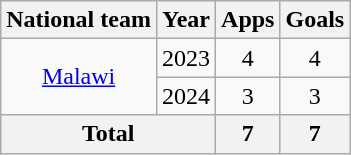<table class="wikitable" style="text-align:center">
<tr>
<th>National team</th>
<th>Year</th>
<th>Apps</th>
<th>Goals</th>
</tr>
<tr>
<td rowspan=2><a href='#'>Malawi</a></td>
<td>2023</td>
<td>4</td>
<td>4</td>
</tr>
<tr>
<td>2024</td>
<td>3</td>
<td>3</td>
</tr>
<tr>
<th colspan=2>Total</th>
<th><strong>7</strong></th>
<th><strong>7</strong></th>
</tr>
</table>
